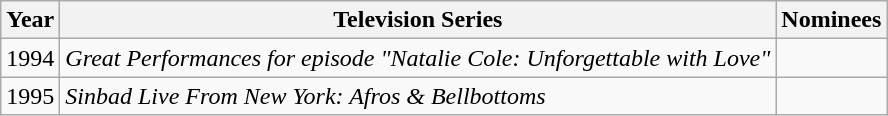<table class="wikitable">
<tr>
<th>Year</th>
<th>Television Series</th>
<th>Nominees</th>
</tr>
<tr>
<td>1994</td>
<td><em>Great Performances for episode "Natalie Cole: Unforgettable with Love"</em></td>
<td></td>
</tr>
<tr>
<td>1995</td>
<td><em>Sinbad Live From New York: Afros & Bellbottoms</em></td>
<td></td>
</tr>
</table>
